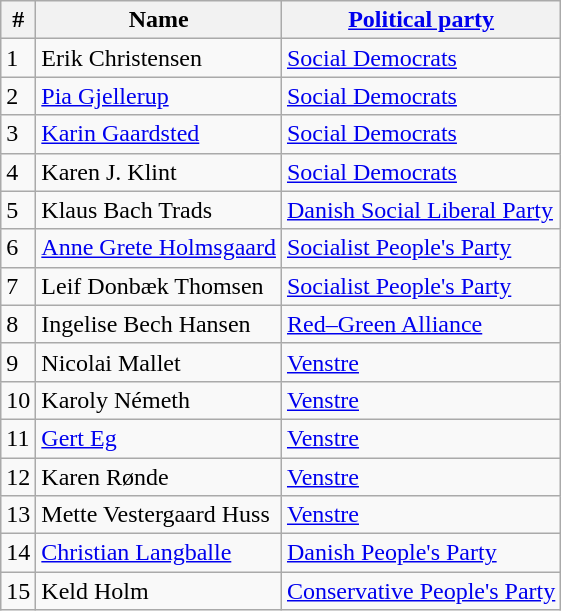<table class="wikitable">
<tr>
<th>#</th>
<th>Name</th>
<th><a href='#'>Political party</a></th>
</tr>
<tr>
<td>1</td>
<td>Erik Christensen</td>
<td><a href='#'>Social Democrats</a></td>
</tr>
<tr>
<td>2</td>
<td><a href='#'>Pia Gjellerup</a></td>
<td><a href='#'>Social Democrats</a></td>
</tr>
<tr>
<td>3</td>
<td><a href='#'>Karin Gaardsted</a></td>
<td><a href='#'>Social Democrats</a></td>
</tr>
<tr>
<td>4</td>
<td>Karen J. Klint</td>
<td><a href='#'>Social Democrats</a></td>
</tr>
<tr>
<td>5</td>
<td>Klaus Bach Trads</td>
<td><a href='#'>Danish Social Liberal Party</a></td>
</tr>
<tr>
<td>6</td>
<td><a href='#'>Anne Grete Holmsgaard</a></td>
<td><a href='#'>Socialist People's Party</a></td>
</tr>
<tr>
<td>7</td>
<td>Leif Donbæk Thomsen</td>
<td><a href='#'>Socialist People's Party</a></td>
</tr>
<tr>
<td>8</td>
<td>Ingelise Bech Hansen</td>
<td><a href='#'>Red–Green Alliance</a></td>
</tr>
<tr>
<td>9</td>
<td>Nicolai Mallet</td>
<td><a href='#'>Venstre</a></td>
</tr>
<tr>
<td>10</td>
<td>Karoly Németh</td>
<td><a href='#'>Venstre</a></td>
</tr>
<tr>
<td>11</td>
<td><a href='#'>Gert Eg</a></td>
<td><a href='#'>Venstre</a></td>
</tr>
<tr>
<td>12</td>
<td>Karen Rønde</td>
<td><a href='#'>Venstre</a></td>
</tr>
<tr>
<td>13</td>
<td>Mette Vestergaard Huss</td>
<td><a href='#'>Venstre</a></td>
</tr>
<tr>
<td>14</td>
<td><a href='#'>Christian Langballe</a></td>
<td><a href='#'>Danish People's Party</a></td>
</tr>
<tr>
<td>15</td>
<td>Keld Holm</td>
<td><a href='#'>Conservative People's Party</a></td>
</tr>
</table>
